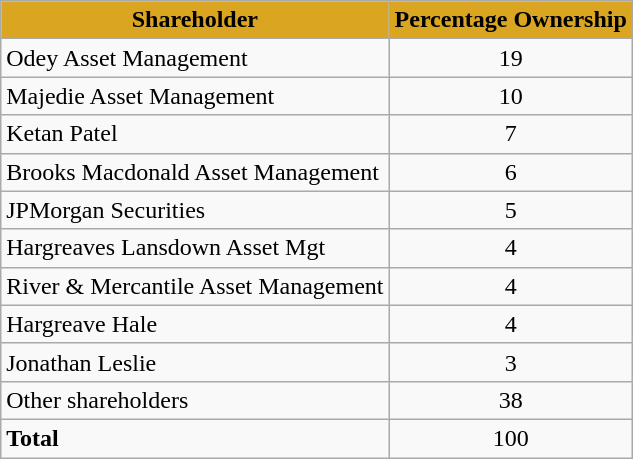<table class="wikitable">
<tr align="center" bgcolor="#DAA520">
<td><strong>Shareholder</strong></td>
<td><strong>Percentage Ownership</strong></td>
</tr>
<tr align="left">
<td>Odey Asset Management</td>
<td align="center">19</td>
</tr>
<tr align="left">
<td>Majedie Asset Management</td>
<td align="center">10</td>
</tr>
<tr align="left">
<td>Ketan Patel</td>
<td align="center">7</td>
</tr>
<tr align="left">
<td>Brooks Macdonald Asset Management</td>
<td align="center">6</td>
</tr>
<tr align="left">
<td>JPMorgan Securities</td>
<td align="center">5</td>
</tr>
<tr>
<td>Hargreaves Lansdown Asset Mgt</td>
<td align="center">4</td>
</tr>
<tr>
<td>River & Mercantile Asset Management</td>
<td align="center">4</td>
</tr>
<tr>
<td>Hargreave Hale</td>
<td align="center">4</td>
</tr>
<tr>
<td>Jonathan Leslie</td>
<td align="center">3</td>
</tr>
<tr>
<td>Other shareholders</td>
<td align="center">38</td>
</tr>
<tr>
<td><strong>Total</strong></td>
<td align="center">100</td>
</tr>
</table>
